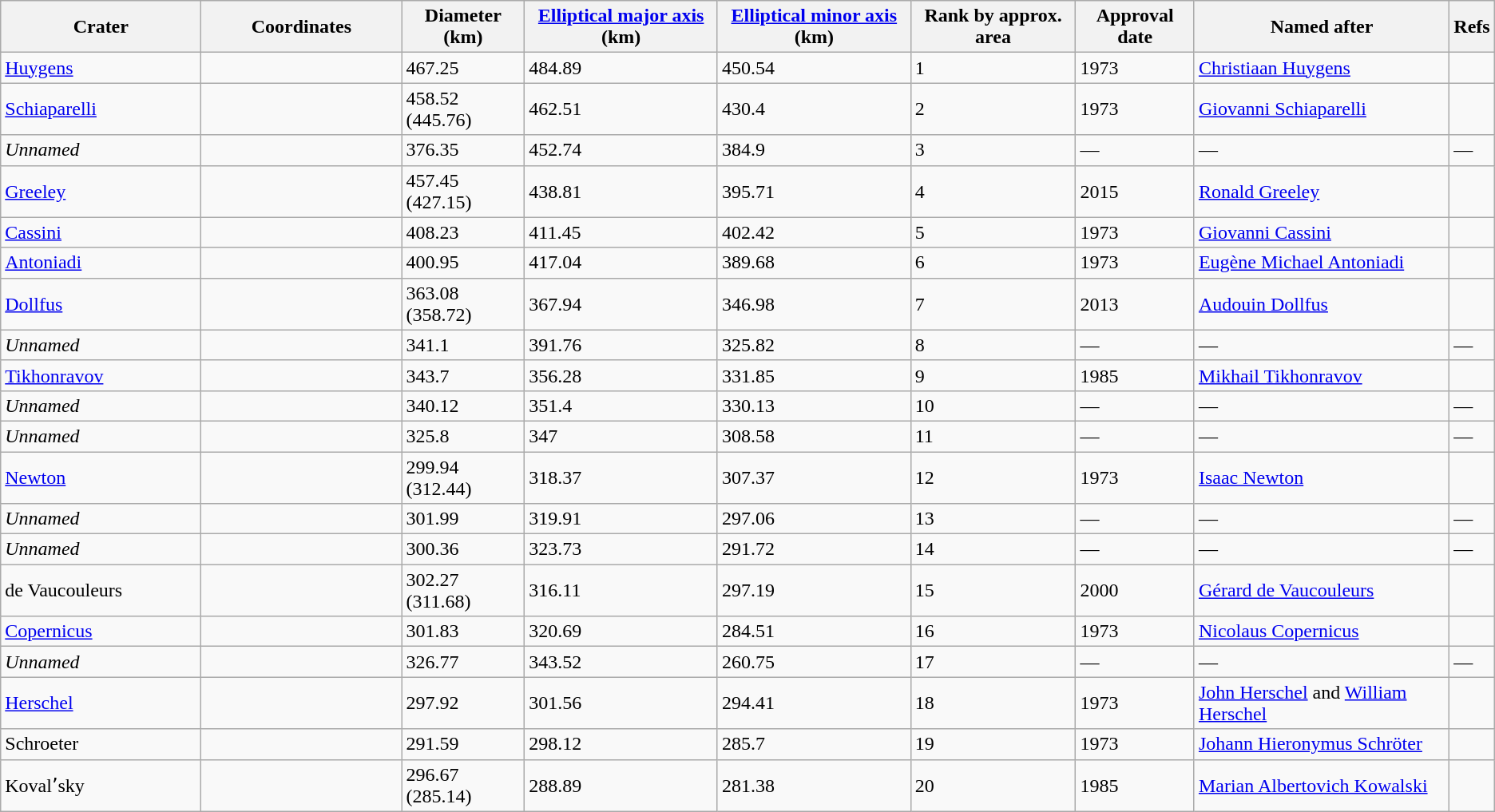<table class="wikitable sortable">
<tr>
<th style="width:10em">Crater</th>
<th style="width:10em">Coordinates</th>
<th>Diameter (km)</th>
<th><a href='#'>Elliptical major axis</a> (km)</th>
<th><a href='#'>Elliptical minor axis</a> (km)</th>
<th>Rank by approx. area</th>
<th>Approval date</th>
<th>Named after</th>
<th>Refs</th>
</tr>
<tr>
<td><a href='#'>Huygens</a></td>
<td></td>
<td>467.25</td>
<td>484.89</td>
<td>450.54</td>
<td>1</td>
<td>1973</td>
<td><a href='#'>Christiaan Huygens</a></td>
<td></td>
</tr>
<tr>
<td><a href='#'>Schiaparelli</a></td>
<td></td>
<td>458.52 (445.76)</td>
<td>462.51</td>
<td>430.4</td>
<td>2</td>
<td>1973</td>
<td><a href='#'>Giovanni Schiaparelli</a></td>
<td></td>
</tr>
<tr>
<td><em>Unnamed</em> </td>
<td></td>
<td>376.35</td>
<td>452.74</td>
<td>384.9</td>
<td>3</td>
<td>—</td>
<td>—</td>
<td>—</td>
</tr>
<tr>
<td><a href='#'>Greeley</a></td>
<td></td>
<td>457.45 (427.15)</td>
<td>438.81</td>
<td>395.71</td>
<td>4</td>
<td>2015</td>
<td><a href='#'>Ronald Greeley</a></td>
<td></td>
</tr>
<tr>
<td><a href='#'>Cassini</a></td>
<td></td>
<td>408.23</td>
<td>411.45</td>
<td>402.42</td>
<td>5</td>
<td>1973</td>
<td><a href='#'>Giovanni Cassini</a></td>
<td></td>
</tr>
<tr>
<td><a href='#'>Antoniadi</a></td>
<td></td>
<td>400.95</td>
<td>417.04</td>
<td>389.68</td>
<td>6</td>
<td>1973</td>
<td><a href='#'>Eugène Michael Antoniadi</a></td>
<td></td>
</tr>
<tr>
<td><a href='#'>Dollfus</a></td>
<td></td>
<td>363.08 (358.72)</td>
<td>367.94</td>
<td>346.98</td>
<td>7</td>
<td>2013</td>
<td><a href='#'>Audouin Dollfus</a></td>
<td></td>
</tr>
<tr>
<td><em>Unnamed</em> </td>
<td></td>
<td>341.1</td>
<td>391.76</td>
<td>325.82</td>
<td>8</td>
<td>—</td>
<td>—</td>
<td>—</td>
</tr>
<tr>
<td><a href='#'>Tikhonravov</a></td>
<td></td>
<td>343.7</td>
<td>356.28</td>
<td>331.85</td>
<td>9</td>
<td>1985</td>
<td><a href='#'>Mikhail Tikhonravov</a></td>
<td></td>
</tr>
<tr>
<td><em>Unnamed</em> </td>
<td></td>
<td>340.12</td>
<td>351.4</td>
<td>330.13</td>
<td>10</td>
<td>—</td>
<td>—</td>
<td>—</td>
</tr>
<tr>
<td><em>Unnamed</em> </td>
<td></td>
<td>325.8</td>
<td>347</td>
<td>308.58</td>
<td>11</td>
<td>—</td>
<td>—</td>
<td>—</td>
</tr>
<tr>
<td><a href='#'>Newton</a></td>
<td></td>
<td>299.94 (312.44)</td>
<td>318.37</td>
<td>307.37</td>
<td>12</td>
<td>1973</td>
<td><a href='#'>Isaac Newton</a></td>
<td></td>
</tr>
<tr>
<td><em>Unnamed</em> </td>
<td></td>
<td>301.99</td>
<td>319.91</td>
<td>297.06</td>
<td>13</td>
<td>—</td>
<td>—</td>
<td>—</td>
</tr>
<tr>
<td><em>Unnamed</em> </td>
<td></td>
<td>300.36</td>
<td>323.73</td>
<td>291.72</td>
<td>14</td>
<td>—</td>
<td>—</td>
<td>—</td>
</tr>
<tr>
<td>de Vaucouleurs</td>
<td></td>
<td>302.27 (311.68)</td>
<td>316.11</td>
<td>297.19</td>
<td>15</td>
<td>2000</td>
<td><a href='#'>Gérard de Vaucouleurs</a></td>
<td></td>
</tr>
<tr>
<td><a href='#'>Copernicus</a></td>
<td></td>
<td>301.83</td>
<td>320.69</td>
<td>284.51</td>
<td>16</td>
<td>1973</td>
<td><a href='#'>Nicolaus Copernicus</a></td>
<td></td>
</tr>
<tr>
<td><em>Unnamed</em> </td>
<td></td>
<td>326.77</td>
<td>343.52</td>
<td>260.75</td>
<td>17</td>
<td>—</td>
<td>—</td>
<td>—</td>
</tr>
<tr>
<td><a href='#'>Herschel</a></td>
<td></td>
<td>297.92</td>
<td>301.56</td>
<td>294.41</td>
<td>18</td>
<td>1973</td>
<td><a href='#'>John Herschel</a> and <a href='#'>William Herschel</a></td>
<td></td>
</tr>
<tr>
<td>Schroeter</td>
<td></td>
<td>291.59</td>
<td>298.12</td>
<td>285.7</td>
<td>19</td>
<td>1973</td>
<td><a href='#'>Johann Hieronymus Schröter</a></td>
<td></td>
</tr>
<tr>
<td>Kovalʼsky</td>
<td></td>
<td>296.67 (285.14)</td>
<td>288.89</td>
<td>281.38</td>
<td>20</td>
<td>1985</td>
<td><a href='#'>Marian Albertovich Kowalski</a></td>
<td></td>
</tr>
</table>
